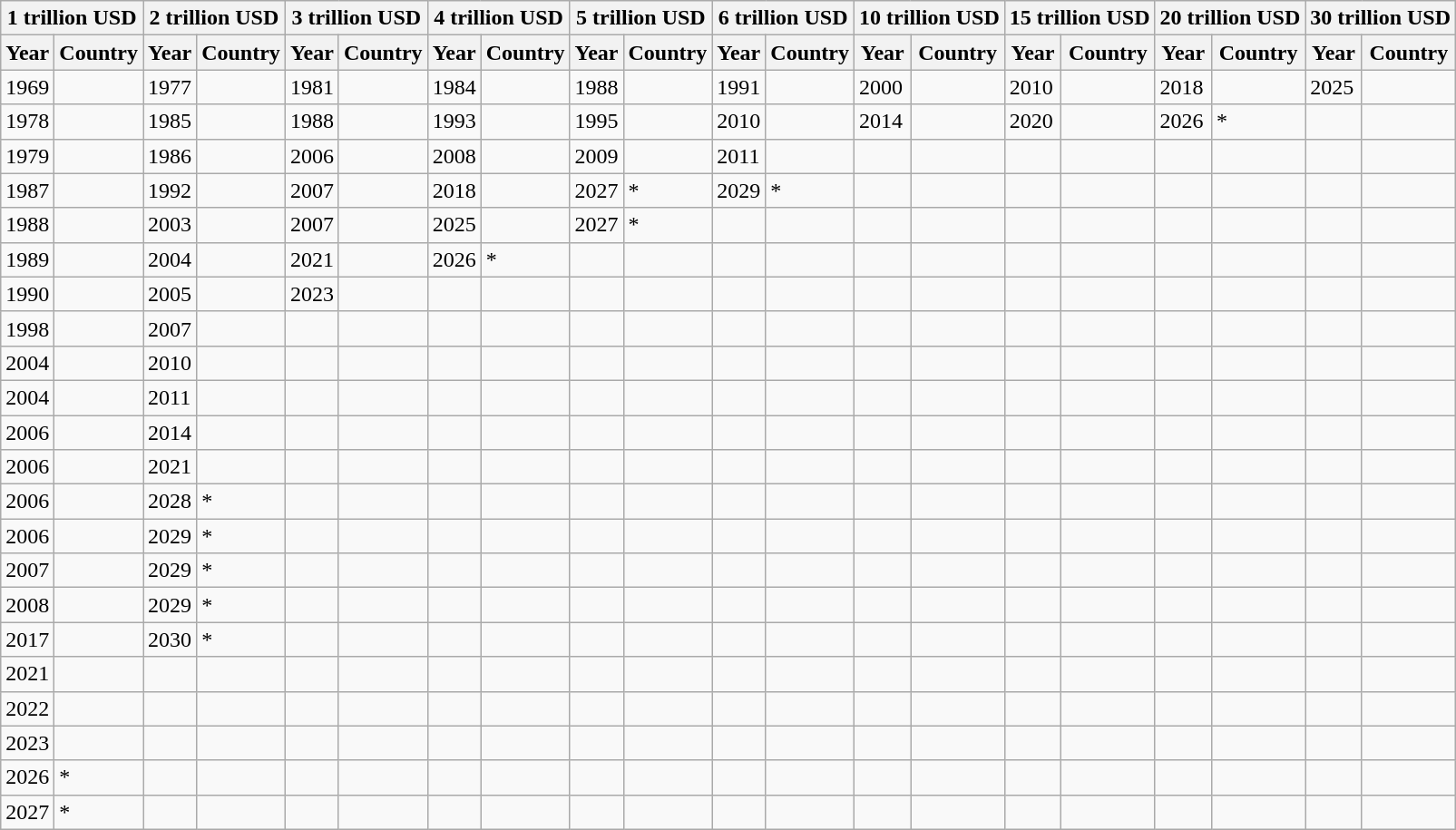<table class="wikitable" style="text-align: left">
<tr>
<th colspan="2">1 trillion USD</th>
<th colspan="2">2 trillion USD</th>
<th colspan="2">3 trillion USD</th>
<th colspan="2">4 trillion USD</th>
<th colspan="2">5 trillion USD</th>
<th colspan="2">6 trillion USD</th>
<th colspan="2">10 trillion USD</th>
<th colspan="2">15 trillion USD</th>
<th colspan="2">20 trillion USD</th>
<th colspan="2">30 trillion USD</th>
</tr>
<tr>
<th>Year</th>
<th>Country</th>
<th>Year</th>
<th>Country</th>
<th>Year</th>
<th>Country</th>
<th>Year</th>
<th>Country</th>
<th>Year</th>
<th>Country</th>
<th>Year</th>
<th>Country</th>
<th>Year</th>
<th>Country</th>
<th>Year</th>
<th>Country</th>
<th>Year</th>
<th>Country</th>
<th>Year</th>
<th>Country</th>
</tr>
<tr>
<td>1969</td>
<td></td>
<td>1977</td>
<td></td>
<td>1981</td>
<td></td>
<td>1984</td>
<td></td>
<td>1988</td>
<td></td>
<td>1991</td>
<td></td>
<td>2000</td>
<td></td>
<td>2010</td>
<td></td>
<td>2018</td>
<td></td>
<td>2025</td>
<td></td>
</tr>
<tr>
<td>1978</td>
<td></td>
<td>1985</td>
<td></td>
<td>1988</td>
<td></td>
<td>1993</td>
<td></td>
<td>1995</td>
<td></td>
<td>2010</td>
<td></td>
<td>2014</td>
<td></td>
<td>2020</td>
<td></td>
<td>2026</td>
<td>*</td>
<td></td>
<td></td>
</tr>
<tr>
<td>1979</td>
<td></td>
<td>1986</td>
<td></td>
<td>2006</td>
<td></td>
<td>2008</td>
<td></td>
<td>2009</td>
<td></td>
<td>2011</td>
<td></td>
<td></td>
<td></td>
<td></td>
<td></td>
<td></td>
<td></td>
<td></td>
<td></td>
</tr>
<tr>
<td>1987</td>
<td></td>
<td>1992</td>
<td></td>
<td>2007</td>
<td></td>
<td>2018</td>
<td></td>
<td>2027</td>
<td>*</td>
<td>2029</td>
<td>*</td>
<td></td>
<td></td>
<td></td>
<td></td>
<td></td>
<td></td>
<td></td>
<td></td>
</tr>
<tr>
<td>1988</td>
<td></td>
<td>2003</td>
<td></td>
<td>2007</td>
<td></td>
<td>2025</td>
<td></td>
<td>2027</td>
<td>*</td>
<td></td>
<td></td>
<td></td>
<td></td>
<td></td>
<td></td>
<td></td>
<td></td>
<td></td>
<td></td>
</tr>
<tr>
<td>1989</td>
<td></td>
<td>2004</td>
<td></td>
<td>2021</td>
<td></td>
<td>2026</td>
<td>*</td>
<td></td>
<td></td>
<td></td>
<td></td>
<td></td>
<td></td>
<td></td>
<td></td>
<td></td>
<td></td>
<td></td>
<td></td>
</tr>
<tr>
<td>1990</td>
<td></td>
<td>2005</td>
<td></td>
<td>2023</td>
<td></td>
<td></td>
<td></td>
<td></td>
<td></td>
<td></td>
<td></td>
<td></td>
<td></td>
<td></td>
<td></td>
<td></td>
<td></td>
<td></td>
</tr>
<tr>
<td>1998</td>
<td></td>
<td>2007</td>
<td></td>
<td></td>
<td></td>
<td></td>
<td></td>
<td></td>
<td></td>
<td></td>
<td></td>
<td></td>
<td></td>
<td></td>
<td></td>
<td></td>
<td></td>
<td></td>
<td></td>
</tr>
<tr>
<td>2004</td>
<td></td>
<td>2010</td>
<td></td>
<td></td>
<td></td>
<td></td>
<td></td>
<td></td>
<td></td>
<td></td>
<td></td>
<td></td>
<td></td>
<td></td>
<td></td>
<td></td>
<td></td>
<td></td>
<td></td>
</tr>
<tr>
<td>2004</td>
<td></td>
<td>2011</td>
<td></td>
<td></td>
<td></td>
<td></td>
<td></td>
<td></td>
<td></td>
<td></td>
<td></td>
<td></td>
<td></td>
<td></td>
<td></td>
<td></td>
<td></td>
<td></td>
<td></td>
</tr>
<tr>
<td>2006</td>
<td></td>
<td>2014</td>
<td></td>
<td></td>
<td></td>
<td></td>
<td></td>
<td></td>
<td></td>
<td></td>
<td></td>
<td></td>
<td></td>
<td></td>
<td></td>
<td></td>
<td></td>
<td></td>
<td></td>
</tr>
<tr>
<td>2006</td>
<td></td>
<td>2021</td>
<td></td>
<td></td>
<td></td>
<td></td>
<td></td>
<td></td>
<td></td>
<td></td>
<td></td>
<td></td>
<td></td>
<td></td>
<td></td>
<td></td>
<td></td>
<td></td>
<td></td>
</tr>
<tr>
<td>2006</td>
<td></td>
<td>2028</td>
<td>*</td>
<td></td>
<td></td>
<td></td>
<td></td>
<td></td>
<td></td>
<td></td>
<td></td>
<td></td>
<td></td>
<td></td>
<td></td>
<td></td>
<td></td>
<td></td>
<td></td>
</tr>
<tr>
<td>2006</td>
<td></td>
<td>2029</td>
<td>*</td>
<td></td>
<td></td>
<td></td>
<td></td>
<td></td>
<td></td>
<td></td>
<td></td>
<td></td>
<td></td>
<td></td>
<td></td>
<td></td>
<td></td>
<td></td>
<td></td>
</tr>
<tr>
<td>2007</td>
<td></td>
<td>2029</td>
<td>*</td>
<td></td>
<td></td>
<td></td>
<td></td>
<td></td>
<td></td>
<td></td>
<td></td>
<td></td>
<td></td>
<td></td>
<td></td>
<td></td>
<td></td>
<td></td>
<td></td>
</tr>
<tr>
<td>2008</td>
<td></td>
<td>2029</td>
<td>*</td>
<td></td>
<td></td>
<td></td>
<td></td>
<td></td>
<td></td>
<td></td>
<td></td>
<td></td>
<td></td>
<td></td>
<td></td>
<td></td>
<td></td>
<td></td>
<td></td>
</tr>
<tr>
<td>2017</td>
<td></td>
<td>2030</td>
<td>*</td>
<td></td>
<td></td>
<td></td>
<td></td>
<td></td>
<td></td>
<td></td>
<td></td>
<td></td>
<td></td>
<td></td>
<td></td>
<td></td>
<td></td>
<td></td>
<td></td>
</tr>
<tr>
<td>2021</td>
<td></td>
<td></td>
<td></td>
<td></td>
<td></td>
<td></td>
<td></td>
<td></td>
<td></td>
<td></td>
<td></td>
<td></td>
<td></td>
<td></td>
<td></td>
<td></td>
<td></td>
<td></td>
<td></td>
</tr>
<tr>
<td>2022</td>
<td></td>
<td></td>
<td></td>
<td></td>
<td></td>
<td></td>
<td></td>
<td></td>
<td></td>
<td></td>
<td></td>
<td></td>
<td></td>
<td></td>
<td></td>
<td></td>
<td></td>
<td></td>
<td></td>
</tr>
<tr>
<td>2023</td>
<td></td>
<td></td>
<td></td>
<td></td>
<td></td>
<td></td>
<td></td>
<td></td>
<td></td>
<td></td>
<td></td>
<td></td>
<td></td>
<td></td>
<td></td>
<td></td>
<td></td>
<td></td>
<td></td>
</tr>
<tr>
<td>2026</td>
<td>*</td>
<td></td>
<td></td>
<td></td>
<td></td>
<td></td>
<td></td>
<td></td>
<td></td>
<td></td>
<td></td>
<td></td>
<td></td>
<td></td>
<td></td>
<td></td>
<td></td>
<td></td>
<td></td>
</tr>
<tr>
<td>2027</td>
<td>*</td>
<td></td>
<td></td>
<td></td>
<td></td>
<td></td>
<td></td>
<td></td>
<td></td>
<td></td>
<td></td>
<td></td>
<td></td>
<td></td>
<td></td>
<td></td>
<td></td>
<td></td>
<td></td>
</tr>
</table>
